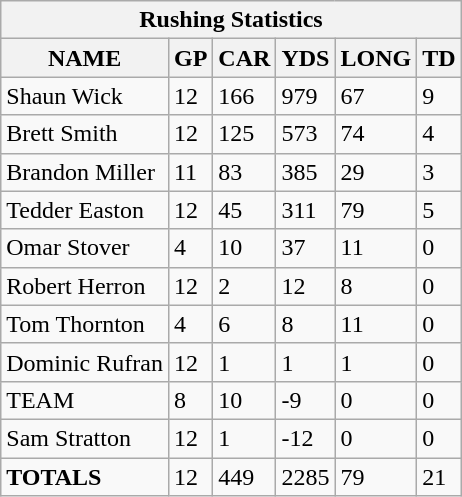<table class="wikitable sortable collapsible collapsed">
<tr>
<th colspan="7">Rushing Statistics</th>
</tr>
<tr>
<th>NAME</th>
<th>GP</th>
<th>CAR</th>
<th>YDS</th>
<th>LONG</th>
<th>TD</th>
</tr>
<tr>
<td>Shaun Wick</td>
<td>12</td>
<td>166</td>
<td>979</td>
<td>67</td>
<td>9</td>
</tr>
<tr>
<td>Brett Smith</td>
<td>12</td>
<td>125</td>
<td>573</td>
<td>74</td>
<td>4</td>
</tr>
<tr>
<td>Brandon Miller</td>
<td>11</td>
<td>83</td>
<td>385</td>
<td>29</td>
<td>3</td>
</tr>
<tr>
<td>Tedder Easton</td>
<td>12</td>
<td>45</td>
<td>311</td>
<td>79</td>
<td>5</td>
</tr>
<tr>
<td>Omar Stover</td>
<td>4</td>
<td>10</td>
<td>37</td>
<td>11</td>
<td>0</td>
</tr>
<tr>
<td>Robert Herron</td>
<td>12</td>
<td>2</td>
<td>12</td>
<td>8</td>
<td>0</td>
</tr>
<tr>
<td>Tom Thornton</td>
<td>4</td>
<td>6</td>
<td>8</td>
<td>11</td>
<td>0</td>
</tr>
<tr>
<td>Dominic Rufran</td>
<td>12</td>
<td>1</td>
<td>1</td>
<td>1</td>
<td>0</td>
</tr>
<tr>
<td>TEAM</td>
<td>8</td>
<td>10</td>
<td>-9</td>
<td>0</td>
<td>0</td>
</tr>
<tr>
<td>Sam Stratton</td>
<td>12</td>
<td>1</td>
<td>-12</td>
<td>0</td>
<td>0</td>
</tr>
<tr>
<td><strong>TOTALS</strong></td>
<td>12</td>
<td>449</td>
<td>2285</td>
<td>79</td>
<td>21</td>
</tr>
</table>
